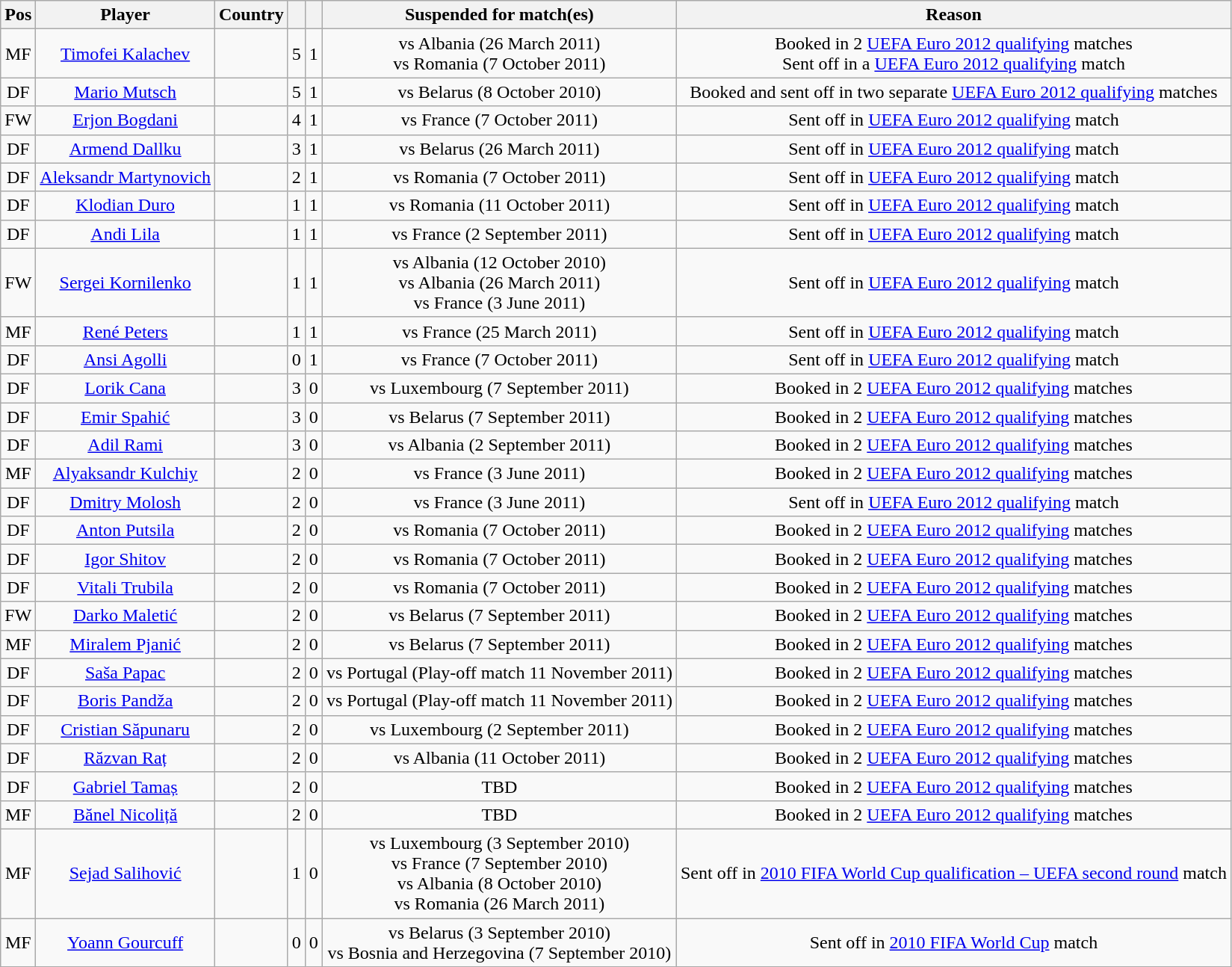<table class="wikitable" style="text-align: center;">
<tr>
<th>Pos</th>
<th>Player</th>
<th>Country</th>
<th></th>
<th></th>
<th>Suspended for match(es)</th>
<th>Reason</th>
</tr>
<tr>
<td>MF</td>
<td><a href='#'>Timofei Kalachev</a></td>
<td style="text-align:left;"></td>
<td>5</td>
<td>1</td>
<td>vs Albania (26 March 2011)<br>vs Romania (7 October 2011)</td>
<td>Booked in 2 <a href='#'>UEFA Euro 2012 qualifying</a> matches<br>Sent off in a <a href='#'>UEFA Euro 2012 qualifying</a> match</td>
</tr>
<tr>
<td>DF</td>
<td><a href='#'>Mario Mutsch</a></td>
<td style="text-align:left;"></td>
<td>5</td>
<td>1</td>
<td>vs Belarus (8 October 2010)</td>
<td>Booked and sent off in two separate <a href='#'>UEFA Euro 2012 qualifying</a> matches</td>
</tr>
<tr>
<td>FW</td>
<td><a href='#'>Erjon Bogdani</a></td>
<td style="text-align:left;"></td>
<td>4</td>
<td>1</td>
<td>vs France (7 October 2011)</td>
<td>Sent off in <a href='#'>UEFA Euro 2012 qualifying</a> match</td>
</tr>
<tr>
<td>DF</td>
<td><a href='#'>Armend Dallku</a></td>
<td style="text-align:left;"></td>
<td>3</td>
<td>1</td>
<td>vs Belarus (26 March 2011)</td>
<td>Sent off in <a href='#'>UEFA Euro 2012 qualifying</a> match</td>
</tr>
<tr>
<td>DF</td>
<td><a href='#'>Aleksandr Martynovich</a></td>
<td style="text-align:left;"></td>
<td>2</td>
<td>1</td>
<td>vs Romania (7 October 2011)</td>
<td>Sent off in <a href='#'>UEFA Euro 2012 qualifying</a> match</td>
</tr>
<tr>
<td>DF</td>
<td><a href='#'>Klodian Duro</a></td>
<td style="text-align:left;"></td>
<td>1</td>
<td>1</td>
<td>vs Romania (11 October 2011)</td>
<td>Sent off in <a href='#'>UEFA Euro 2012 qualifying</a> match</td>
</tr>
<tr>
<td>DF</td>
<td><a href='#'>Andi Lila</a></td>
<td style="text-align:left;"></td>
<td>1</td>
<td>1</td>
<td>vs France (2 September 2011)</td>
<td>Sent off in <a href='#'>UEFA Euro 2012 qualifying</a> match</td>
</tr>
<tr>
<td>FW</td>
<td><a href='#'>Sergei Kornilenko</a></td>
<td style="text-align:left;"></td>
<td>1</td>
<td>1</td>
<td>vs Albania (12 October 2010)<br>vs Albania (26 March 2011)<br>vs France (3 June 2011)</td>
<td>Sent off in <a href='#'>UEFA Euro 2012 qualifying</a> match</td>
</tr>
<tr>
<td>MF</td>
<td><a href='#'>René Peters</a></td>
<td style="text-align:left;"></td>
<td>1</td>
<td>1</td>
<td>vs France (25 March 2011)</td>
<td>Sent off in <a href='#'>UEFA Euro 2012 qualifying</a> match</td>
</tr>
<tr>
<td>DF</td>
<td><a href='#'>Ansi Agolli</a></td>
<td style="text-align:left;"></td>
<td>0</td>
<td>1</td>
<td>vs France (7 October 2011)</td>
<td>Sent off in <a href='#'>UEFA Euro 2012 qualifying</a> match</td>
</tr>
<tr>
<td>DF</td>
<td><a href='#'>Lorik Cana</a></td>
<td style="text-align:left;"></td>
<td>3</td>
<td>0</td>
<td>vs Luxembourg (7 September 2011)</td>
<td>Booked in 2 <a href='#'>UEFA Euro 2012 qualifying</a> matches</td>
</tr>
<tr>
<td>DF</td>
<td><a href='#'>Emir Spahić</a></td>
<td style="text-align:left;"></td>
<td>3</td>
<td>0</td>
<td>vs Belarus (7 September 2011)</td>
<td>Booked in 2 <a href='#'>UEFA Euro 2012 qualifying</a> matches</td>
</tr>
<tr>
<td>DF</td>
<td><a href='#'>Adil Rami</a></td>
<td style="text-align:left;"></td>
<td>3</td>
<td>0</td>
<td>vs Albania (2 September 2011)</td>
<td>Booked in 2 <a href='#'>UEFA Euro 2012 qualifying</a> matches</td>
</tr>
<tr>
<td>MF</td>
<td><a href='#'>Alyaksandr Kulchiy</a></td>
<td style="text-align:left;"></td>
<td>2</td>
<td>0</td>
<td>vs France (3 June 2011)</td>
<td>Booked in 2 <a href='#'>UEFA Euro 2012 qualifying</a> matches</td>
</tr>
<tr>
<td>DF</td>
<td><a href='#'>Dmitry Molosh</a></td>
<td style="text-align:left;"></td>
<td>2</td>
<td>0</td>
<td>vs France (3 June 2011)</td>
<td>Sent off in <a href='#'>UEFA Euro 2012 qualifying</a> match</td>
</tr>
<tr>
<td>DF</td>
<td><a href='#'>Anton Putsila</a></td>
<td style="text-align:left;"></td>
<td>2</td>
<td>0</td>
<td>vs Romania (7 October 2011)</td>
<td>Booked in 2 <a href='#'>UEFA Euro 2012 qualifying</a> matches</td>
</tr>
<tr>
<td>DF</td>
<td><a href='#'>Igor Shitov</a></td>
<td style="text-align:left;"></td>
<td>2</td>
<td>0</td>
<td>vs Romania (7 October 2011)</td>
<td>Booked in 2 <a href='#'>UEFA Euro 2012 qualifying</a> matches</td>
</tr>
<tr>
<td>DF</td>
<td><a href='#'>Vitali Trubila</a></td>
<td style="text-align:left;"></td>
<td>2</td>
<td>0</td>
<td>vs Romania (7 October 2011)</td>
<td>Booked in 2 <a href='#'>UEFA Euro 2012 qualifying</a> matches</td>
</tr>
<tr>
<td>FW</td>
<td><a href='#'>Darko Maletić</a></td>
<td style="text-align:left;"></td>
<td>2</td>
<td>0</td>
<td>vs Belarus (7 September 2011)</td>
<td>Booked in 2 <a href='#'>UEFA Euro 2012 qualifying</a> matches</td>
</tr>
<tr>
<td>MF</td>
<td><a href='#'>Miralem Pjanić</a></td>
<td style="text-align:left;"></td>
<td>2</td>
<td>0</td>
<td>vs Belarus (7 September 2011)</td>
<td>Booked in 2 <a href='#'>UEFA Euro 2012 qualifying</a> matches</td>
</tr>
<tr>
<td>DF</td>
<td><a href='#'>Saša Papac</a></td>
<td style="text-align:left;"></td>
<td>2</td>
<td>0</td>
<td>vs Portugal (Play-off match 11 November 2011)</td>
<td>Booked in 2 <a href='#'>UEFA Euro 2012 qualifying</a> matches</td>
</tr>
<tr>
<td>DF</td>
<td><a href='#'>Boris Pandža</a></td>
<td style="text-align:left;"></td>
<td>2</td>
<td>0</td>
<td>vs Portugal (Play-off match 11 November 2011)</td>
<td>Booked in 2 <a href='#'>UEFA Euro 2012 qualifying</a> matches</td>
</tr>
<tr>
<td>DF</td>
<td><a href='#'>Cristian Săpunaru</a></td>
<td style="text-align:left;"></td>
<td>2</td>
<td>0</td>
<td>vs Luxembourg (2 September 2011)</td>
<td>Booked in 2 <a href='#'>UEFA Euro 2012 qualifying</a> matches</td>
</tr>
<tr>
<td>DF</td>
<td><a href='#'>Răzvan Raț</a></td>
<td align="left"></td>
<td>2</td>
<td>0</td>
<td>vs Albania (11 October 2011)</td>
<td>Booked in 2 <a href='#'>UEFA Euro 2012 qualifying</a> matches</td>
</tr>
<tr>
<td>DF</td>
<td><a href='#'>Gabriel Tamaș</a></td>
<td align="left"></td>
<td>2</td>
<td>0</td>
<td>TBD</td>
<td>Booked in 2 <a href='#'>UEFA Euro 2012 qualifying</a> matches</td>
</tr>
<tr>
<td>MF</td>
<td><a href='#'>Bănel Nicoliță</a></td>
<td align="left"></td>
<td>2</td>
<td>0</td>
<td>TBD</td>
<td>Booked in 2 <a href='#'>UEFA Euro 2012 qualifying</a> matches</td>
</tr>
<tr>
<td>MF</td>
<td><a href='#'>Sejad Salihović</a></td>
<td style="text-align:left;"></td>
<td>1</td>
<td>0</td>
<td>vs Luxembourg (3 September 2010)<br>vs France (7 September 2010)<br>vs Albania (8 October 2010)<br>vs Romania (26 March 2011)</td>
<td>Sent off in <a href='#'>2010 FIFA World Cup qualification – UEFA second round</a> match</td>
</tr>
<tr>
<td>MF</td>
<td><a href='#'>Yoann Gourcuff</a></td>
<td style="text-align:left;"></td>
<td>0</td>
<td>0</td>
<td>vs Belarus (3 September 2010)<br>vs Bosnia and Herzegovina (7 September 2010)</td>
<td>Sent off in <a href='#'>2010 FIFA World Cup</a> match</td>
</tr>
</table>
